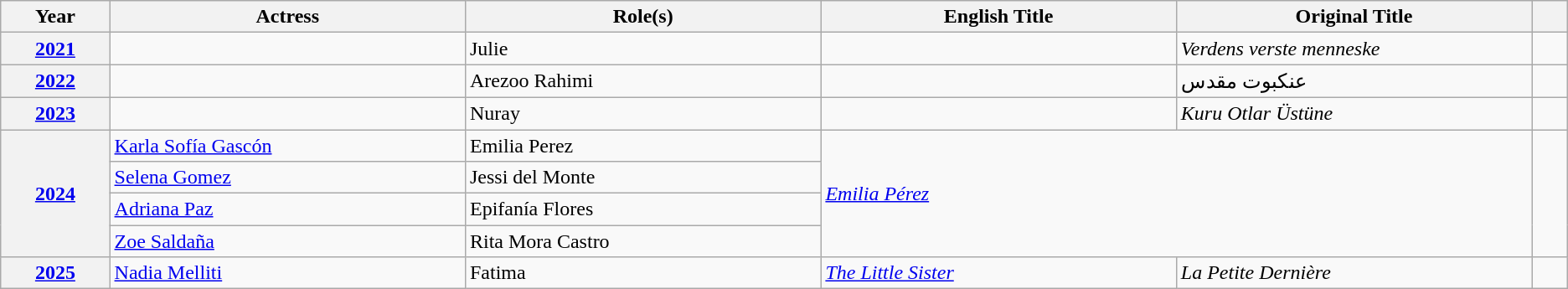<table class="wikitable unsortable">
<tr>
<th scope="col" style="width:3%;">Year</th>
<th scope="col" style="width:10%;">Actress</th>
<th scope="col" style="width:10%;">Role(s)</th>
<th scope="col" style="width:10%;">English Title</th>
<th scope="col" style="width:10%;">Original Title</th>
<th scope="col" style="width:1%;" class="unsortable"></th>
</tr>
<tr>
<th style="text-align:center;"><a href='#'>2021</a></th>
<td></td>
<td>Julie</td>
<td></td>
<td><em>Verdens verste menneske</em></td>
<td style="text-align:center;"></td>
</tr>
<tr>
<th style="text-align:center;"><a href='#'>2022</a></th>
<td></td>
<td>Arezoo Rahimi</td>
<td></td>
<td>عنکبوت مقدس</td>
<td style="text-align:center;"></td>
</tr>
<tr>
<th style="text-align:center;"><a href='#'>2023</a></th>
<td></td>
<td>Nuray</td>
<td></td>
<td><em>Kuru Otlar Üstüne</em></td>
<td style="text-align:center;"></td>
</tr>
<tr>
<th rowspan="4"><a href='#'>2024</a></th>
<td><a href='#'>Karla Sofía Gascón</a></td>
<td>Emilia Perez</td>
<td colspan="2", rowspan="4"><em><a href='#'>Emilia Pérez</a></em></td>
<td style="text-align:center;", rowspan="4"></td>
</tr>
<tr>
<td><a href='#'>Selena Gomez</a></td>
<td>Jessi del Monte</td>
</tr>
<tr>
<td><a href='#'>Adriana Paz</a></td>
<td>Epifanía Flores</td>
</tr>
<tr>
<td><a href='#'>Zoe Saldaña</a></td>
<td>Rita Mora Castro</td>
</tr>
<tr>
<th><a href='#'>2025</a></th>
<td><a href='#'>Nadia Melliti</a></td>
<td>Fatima</td>
<td><em><a href='#'>The Little Sister</a></em></td>
<td><em>La Petite Dernière</em></td>
<td style="text-align: center;"></td>
</tr>
</table>
